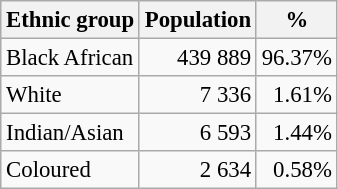<table class="wikitable" style="font-size: 95%; text-align: right">
<tr>
<th>Ethnic group</th>
<th>Population</th>
<th>%</th>
</tr>
<tr>
<td align=left>Black African</td>
<td>439 889</td>
<td>96.37%</td>
</tr>
<tr>
<td align=left>White</td>
<td>7 336</td>
<td>1.61%</td>
</tr>
<tr>
<td align=left>Indian/Asian</td>
<td>6 593</td>
<td>1.44%</td>
</tr>
<tr>
<td align=left>Coloured</td>
<td>2 634</td>
<td>0.58%</td>
</tr>
</table>
